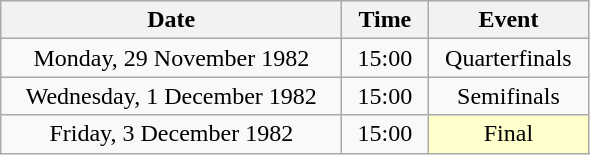<table class = "wikitable" style="text-align:center;">
<tr>
<th width=220>Date</th>
<th width=50>Time</th>
<th width=100>Event</th>
</tr>
<tr>
<td>Monday, 29 November 1982</td>
<td>15:00</td>
<td>Quarterfinals</td>
</tr>
<tr>
<td>Wednesday, 1 December 1982</td>
<td>15:00</td>
<td>Semifinals</td>
</tr>
<tr>
<td>Friday, 3 December 1982</td>
<td>15:00</td>
<td bgcolor=ffffcc>Final</td>
</tr>
</table>
